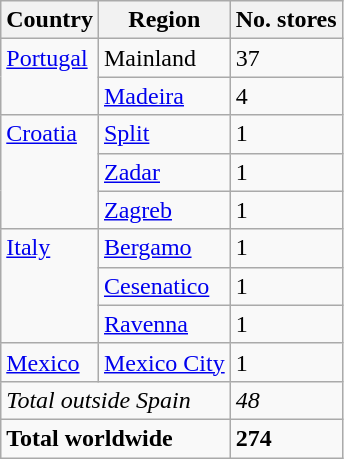<table class="wikitable">
<tr>
<th>Country</th>
<th>Region</th>
<th>No. stores</th>
</tr>
<tr>
<td rowspan=2 style=vertical-align:top> <a href='#'>Portugal</a></td>
<td>Mainland</td>
<td>37</td>
</tr>
<tr>
<td><a href='#'>Madeira</a></td>
<td>4</td>
</tr>
<tr>
<td rowspan=3 style=vertical-align:top> <a href='#'>Croatia</a></td>
<td><a href='#'>Split</a></td>
<td>1</td>
</tr>
<tr>
<td><a href='#'>Zadar</a></td>
<td>1</td>
</tr>
<tr>
<td><a href='#'>Zagreb</a></td>
<td>1</td>
</tr>
<tr>
<td rowspan=3 style=vertical-align:top> <a href='#'>Italy</a></td>
<td><a href='#'>Bergamo</a></td>
<td>1</td>
</tr>
<tr>
<td><a href='#'>Cesenatico</a></td>
<td>1</td>
</tr>
<tr>
<td><a href='#'>Ravenna</a></td>
<td>1</td>
</tr>
<tr>
<td> <a href='#'>Mexico</a></td>
<td><a href='#'>Mexico City</a></td>
<td>1</td>
</tr>
<tr>
<td colspan=2><em>Total outside Spain</em></td>
<td><em>48</em></td>
</tr>
<tr>
<td colspan=2><strong>Total worldwide</strong></td>
<td><strong>274</strong></td>
</tr>
</table>
